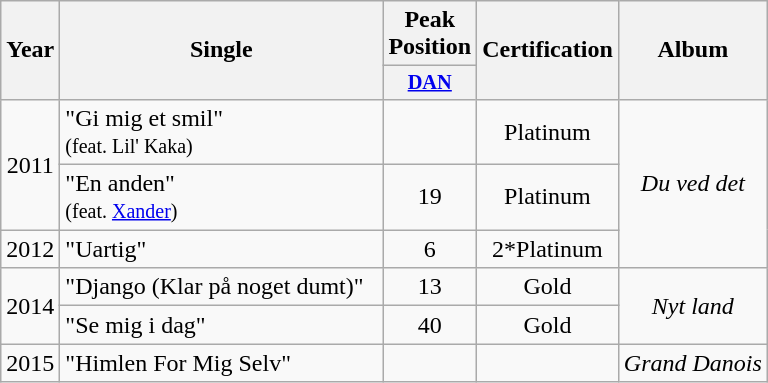<table class="wikitable plainrowheaders" style="text-align:center;" border="1">
<tr>
<th scope="col" rowspan="2">Year</th>
<th scope="col" rowspan="2" style="width:13em;">Single</th>
<th scope="col" colspan="1">Peak Position</th>
<th scope="col" rowspan="2">Certification</th>
<th scope="col" rowspan="2">Album</th>
</tr>
<tr>
<th scope="col" style="width:3em;font-size:85%;"><a href='#'>DAN</a></th>
</tr>
<tr>
<td rowspan="2">2011</td>
<td style="text-align:left;">"Gi mig et smil" <br><small>(feat. Lil' Kaka)</small></td>
<td></td>
<td>Platinum</td>
<td rowspan="3" style="text-align:center;"><em>Du ved det</em></td>
</tr>
<tr>
<td style="text-align:left;">"En anden" <br><small>(feat. <a href='#'>Xander</a>)</small></td>
<td>19</td>
<td>Platinum</td>
</tr>
<tr>
<td rowspan="1">2012</td>
<td style="text-align:left;">"Uartig"</td>
<td>6</td>
<td>2*Platinum</td>
</tr>
<tr>
<td rowspan="2">2014</td>
<td style="text-align:left;">"Django (Klar på noget dumt)"</td>
<td>13</td>
<td>Gold</td>
<td rowspan="2" style="text-align:center;"><em>Nyt land</em></td>
</tr>
<tr>
<td style="text-align:left;">"Se mig i dag"</td>
<td>40</td>
<td>Gold</td>
</tr>
<tr>
<td rowspan="2">2015</td>
<td style="text-align:left;">"Himlen For Mig Selv"</td>
<td></td>
<td></td>
<td><em>Grand Danois</em></td>
</tr>
</table>
